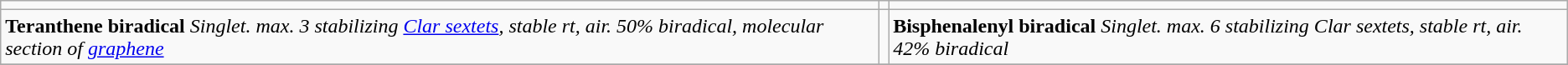<table align="center"  class="wikitable">
<tr>
<td></td>
<td></td>
<td></td>
</tr>
<tr>
<td><strong>Teranthene biradical</strong> <em>Singlet. max. 3 stabilizing <a href='#'>Clar sextets</a>, stable rt, air. 50% biradical, molecular section of <a href='#'>graphene</a></em></td>
<td></td>
<td><strong>Bisphenalenyl biradical</strong> <em>Singlet. max. 6 stabilizing Clar sextets, stable rt, air. 42% biradical</em></td>
</tr>
<tr>
</tr>
</table>
